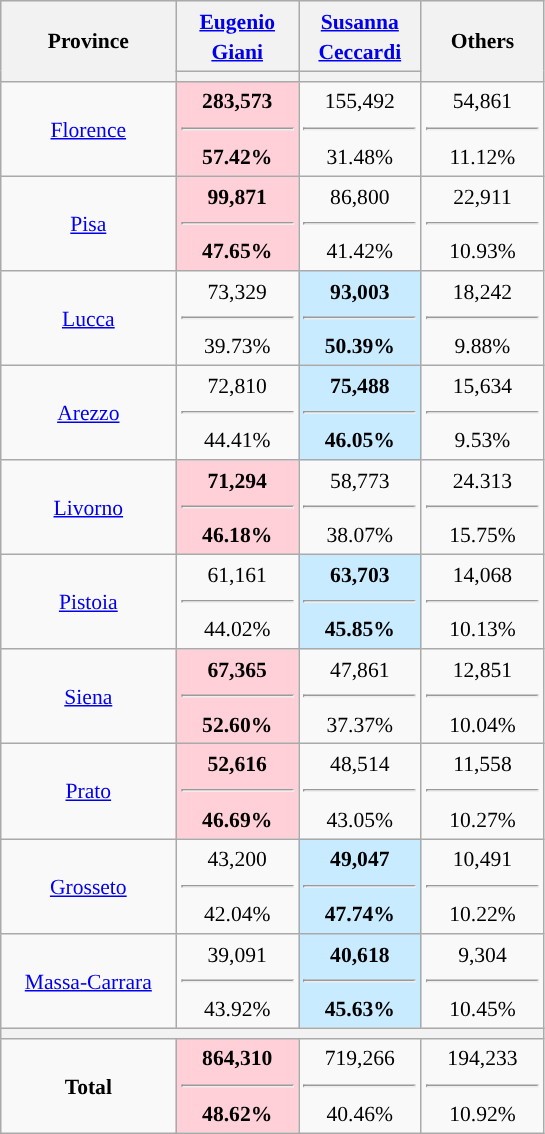<table class="wikitable" style="text-align:center;font-size:90%;line-height:20px">
<tr style="height:30px; background-color:#E9E9E9">
<th style="width:110px;" rowspan="2">Province</th>
<th style="width:75px;"><a href='#'>Eugenio Giani</a></th>
<th style="width:75px;"><a href='#'>Susanna Ceccardi</a></th>
<th rowspan="2" style="width:75px;">Others</th>
</tr>
<tr>
<th style="background:"></th>
<th style="background:"></th>
</tr>
<tr>
<td><a href='#'>Florence</a></td>
<td style="background:#FFD0D7"><strong>283,573 <hr>57.42%</strong></td>
<td>155,492 <hr>31.48%</td>
<td>54,861 <hr>11.12%</td>
</tr>
<tr>
<td><a href='#'>Pisa</a></td>
<td style="background:#FFD0D7"><strong>99,871 <hr>47.65%</strong></td>
<td>86,800 <hr>41.42%</td>
<td>22,911 <hr>10.93%</td>
</tr>
<tr>
<td><a href='#'>Lucca</a></td>
<td>73,329 <hr>39.73%</td>
<td style="background:#C8EBFF"><strong>93,003 <hr>50.39%</strong></td>
<td>18,242 <hr>9.88%</td>
</tr>
<tr>
<td><a href='#'>Arezzo</a></td>
<td>72,810 <hr>44.41%</td>
<td style="background:#C8EBFF"><strong>75,488 <hr>46.05%</strong></td>
<td>15,634 <hr>9.53%</td>
</tr>
<tr>
<td><a href='#'>Livorno</a></td>
<td style="background:#FFD0D7"><strong>71,294<hr>46.18%</strong></td>
<td>58,773 <hr>38.07%</td>
<td>24.313 <hr>15.75%</td>
</tr>
<tr>
<td><a href='#'>Pistoia</a></td>
<td>61,161<hr>44.02%</td>
<td style="background:#C8EBFF"><strong>63,703 <hr>45.85%</strong></td>
<td>14,068 <hr>10.13%</td>
</tr>
<tr>
<td><a href='#'>Siena</a></td>
<td style="background:#FFD0D7"><strong>67,365<hr>52.60%</strong></td>
<td>47,861 <hr>37.37%</td>
<td>12,851 <hr>10.04%</td>
</tr>
<tr>
<td><a href='#'>Prato</a></td>
<td style="background:#FFD0D7"><strong>52,616<hr>46.69%</strong></td>
<td>48,514 <hr>43.05%</td>
<td>11,558 <hr>10.27%</td>
</tr>
<tr>
<td><a href='#'>Grosseto</a></td>
<td>43,200 <hr>42.04%</td>
<td style="background:#C8EBFF"><strong>49,047 <hr>47.74%</strong></td>
<td>10,491 <hr>10.22%</td>
</tr>
<tr>
<td><a href='#'>Massa-Carrara</a></td>
<td>39,091 <hr>43.92%</td>
<td style="background:#C8EBFF"><strong>40,618 <hr>45.63%</strong></td>
<td>9,304 <hr>10.45%</td>
</tr>
<tr>
<th colspan=4></th>
</tr>
<tr>
<td><strong>Total</strong></td>
<td style="background:#FFD0D7"><strong>864,310<hr>48.62%</strong></td>
<td>719,266 <hr>40.46%</td>
<td>194,233 <hr>10.92%</td>
</tr>
</table>
